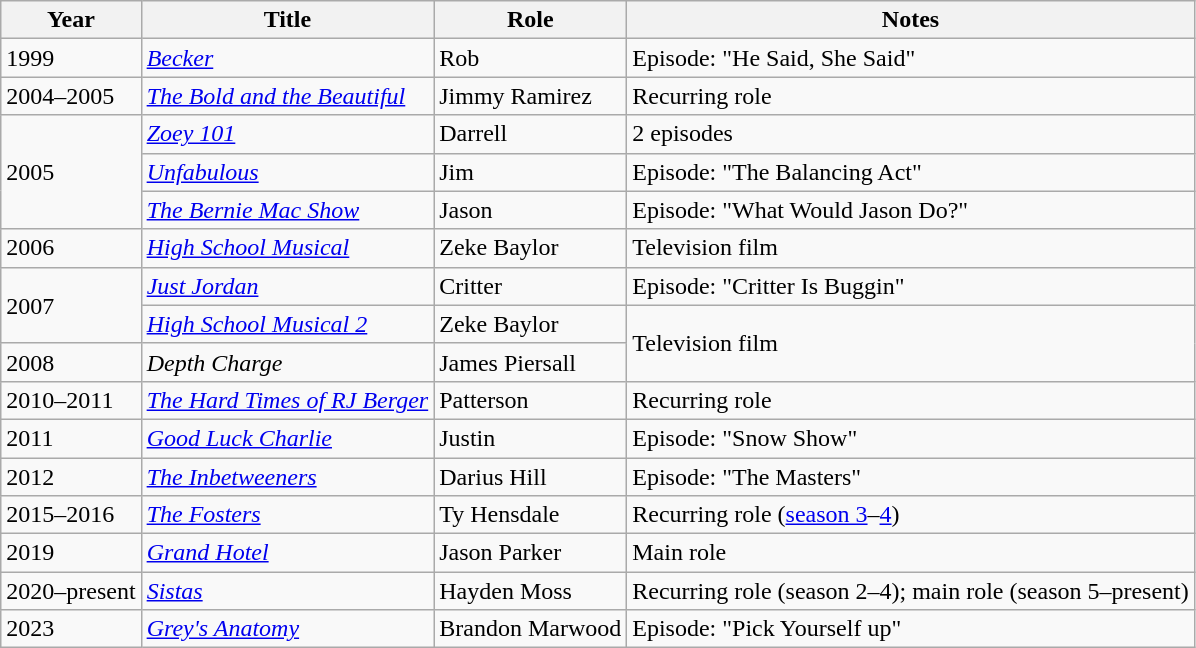<table class="wikitable">
<tr>
<th>Year</th>
<th>Title</th>
<th>Role</th>
<th class="unsortable">Notes</th>
</tr>
<tr>
<td>1999</td>
<td><em><a href='#'>Becker</a></em></td>
<td>Rob</td>
<td>Episode: "He Said, She Said"</td>
</tr>
<tr>
<td>2004–2005</td>
<td><em><a href='#'>The Bold and the Beautiful</a></em></td>
<td>Jimmy Ramirez</td>
<td>Recurring role</td>
</tr>
<tr>
<td rowspan=3>2005</td>
<td><em><a href='#'>Zoey 101</a></em></td>
<td>Darrell</td>
<td>2 episodes</td>
</tr>
<tr>
<td><em><a href='#'>Unfabulous</a></em></td>
<td>Jim</td>
<td>Episode: "The Balancing Act"</td>
</tr>
<tr>
<td><em><a href='#'>The Bernie Mac Show</a></em></td>
<td>Jason</td>
<td>Episode: "What Would Jason Do?"</td>
</tr>
<tr>
<td>2006</td>
<td><em><a href='#'>High School Musical</a></em></td>
<td>Zeke Baylor</td>
<td>Television film</td>
</tr>
<tr>
<td rowspan="2">2007</td>
<td><em><a href='#'>Just Jordan</a></em></td>
<td>Critter</td>
<td>Episode: "Critter Is Buggin"</td>
</tr>
<tr>
<td><em><a href='#'>High School Musical 2</a></em></td>
<td>Zeke Baylor</td>
<td rowspan="2">Television film</td>
</tr>
<tr>
<td>2008</td>
<td><em>Depth Charge</em></td>
<td>James Piersall</td>
</tr>
<tr>
<td>2010–2011</td>
<td><em><a href='#'>The Hard Times of RJ Berger</a></em></td>
<td>Patterson</td>
<td>Recurring role</td>
</tr>
<tr>
<td>2011</td>
<td><em><a href='#'>Good Luck Charlie</a></em></td>
<td>Justin</td>
<td>Episode: "Snow Show"</td>
</tr>
<tr>
<td>2012</td>
<td><em><a href='#'>The Inbetweeners</a></em></td>
<td>Darius Hill</td>
<td>Episode: "The Masters"</td>
</tr>
<tr>
<td>2015–2016</td>
<td><em><a href='#'>The Fosters</a></em></td>
<td>Ty Hensdale</td>
<td>Recurring role (<a href='#'>season 3</a>–<a href='#'>4</a>)</td>
</tr>
<tr>
<td>2019</td>
<td><em><a href='#'>Grand Hotel</a></em></td>
<td>Jason Parker</td>
<td>Main role</td>
</tr>
<tr>
<td>2020–present</td>
<td><em><a href='#'>Sistas</a></em></td>
<td>Hayden Moss</td>
<td>Recurring role (season 2–4); main role (season 5–present)</td>
</tr>
<tr>
<td>2023</td>
<td><em><a href='#'>Grey's Anatomy</a></em></td>
<td>Brandon Marwood</td>
<td>Episode: "Pick Yourself up"</td>
</tr>
</table>
